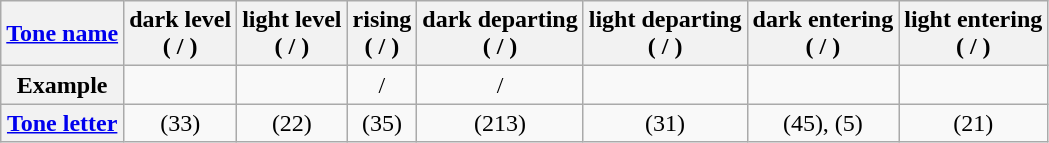<table class="wikitable" style="text-align:center;">
<tr>
<th><a href='#'>Tone name</a></th>
<th>dark level<br>( / )</th>
<th>light level<br>( / )</th>
<th>rising<br>( / )</th>
<th>dark departing<br>( / )</th>
<th>light departing<br>( / )</th>
<th>dark entering<br>( / )</th>
<th>light entering<br>( / )</th>
</tr>
<tr>
<th>Example</th>
<td></td>
<td></td>
<td> / </td>
<td> / </td>
<td></td>
<td></td>
<td></td>
</tr>
<tr>
<th><a href='#'>Tone letter</a></th>
<td> (33)</td>
<td> (22)</td>
<td> (35)</td>
<td> (213)</td>
<td> (31)</td>
<td> (45),  (5)</td>
<td> (21)</td>
</tr>
</table>
